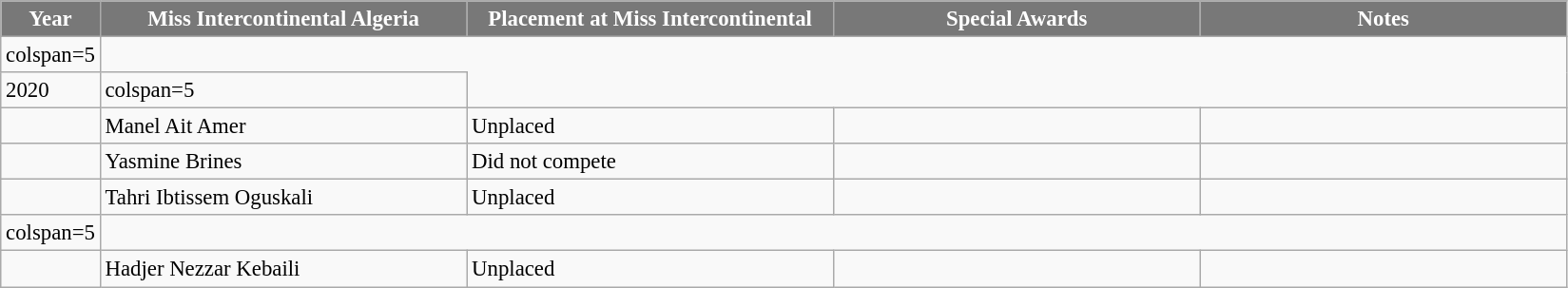<table class="wikitable " style="font-size: 95%;">
<tr>
<th width="60" style="background-color:#787878;color:#FFFFFF;">Year</th>
<th width="250" style="background-color:#787878;color:#FFFFFF;">Miss Intercontinental Algeria</th>
<th width="250" style="background-color:#787878;color:#FFFFFF;">Placement at Miss Intercontinental</th>
<th width="250" style="background-color:#787878;color:#FFFFFF;">Special Awards</th>
<th width="250" style="background-color:#787878;color:#FFFFFF;">Notes</th>
</tr>
<tr>
<td>colspan=5 </td>
</tr>
<tr>
<td>2020</td>
<td>colspan=5 </td>
</tr>
<tr>
<td></td>
<td>Manel Ait Amer</td>
<td>Unplaced</td>
<td></td>
<td></td>
</tr>
<tr>
<td></td>
<td>Yasmine Brines</td>
<td>Did not compete</td>
<td></td>
<td></td>
</tr>
<tr>
<td></td>
<td>Tahri Ibtissem Oguskali</td>
<td>Unplaced</td>
<td></td>
<td></td>
</tr>
<tr>
<td>colspan=5 </td>
</tr>
<tr>
<td></td>
<td>Hadjer Nezzar Kebaili</td>
<td>Unplaced</td>
<td></td>
<td></td>
</tr>
</table>
